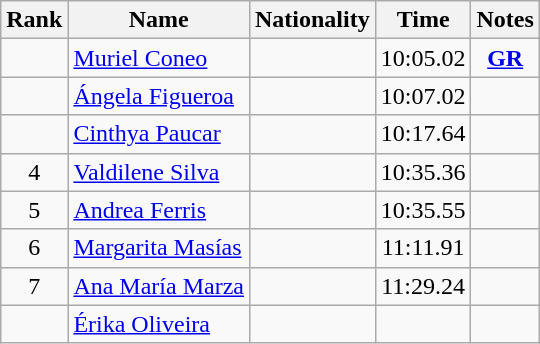<table class="wikitable sortable" style="text-align:center">
<tr>
<th>Rank</th>
<th>Name</th>
<th>Nationality</th>
<th>Time</th>
<th>Notes</th>
</tr>
<tr>
<td></td>
<td align=left><a href='#'>Muriel Coneo</a></td>
<td align=left></td>
<td>10:05.02</td>
<td><strong><a href='#'>GR</a></strong></td>
</tr>
<tr>
<td></td>
<td align=left><a href='#'>Ángela Figueroa</a></td>
<td align=left></td>
<td>10:07.02</td>
<td></td>
</tr>
<tr>
<td></td>
<td align=left><a href='#'>Cinthya Paucar</a></td>
<td align=left></td>
<td>10:17.64</td>
<td></td>
</tr>
<tr>
<td>4</td>
<td align=left><a href='#'>Valdilene Silva</a></td>
<td align=left></td>
<td>10:35.36</td>
<td></td>
</tr>
<tr>
<td>5</td>
<td align=left><a href='#'>Andrea Ferris</a></td>
<td align=left></td>
<td>10:35.55</td>
<td></td>
</tr>
<tr>
<td>6</td>
<td align=left><a href='#'>Margarita Masías</a></td>
<td align=left></td>
<td>11:11.91</td>
<td></td>
</tr>
<tr>
<td>7</td>
<td align=left><a href='#'>Ana María Marza</a></td>
<td align=left></td>
<td>11:29.24</td>
<td></td>
</tr>
<tr>
<td></td>
<td align=left><a href='#'>Érika Oliveira</a></td>
<td align=left></td>
<td></td>
<td></td>
</tr>
</table>
